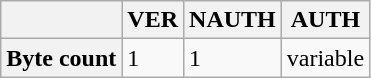<table class="wikitable">
<tr>
<th></th>
<th>VER</th>
<th>NAUTH</th>
<th>AUTH</th>
</tr>
<tr>
<th scope=row>Byte count</th>
<td>1</td>
<td>1</td>
<td>variable</td>
</tr>
</table>
